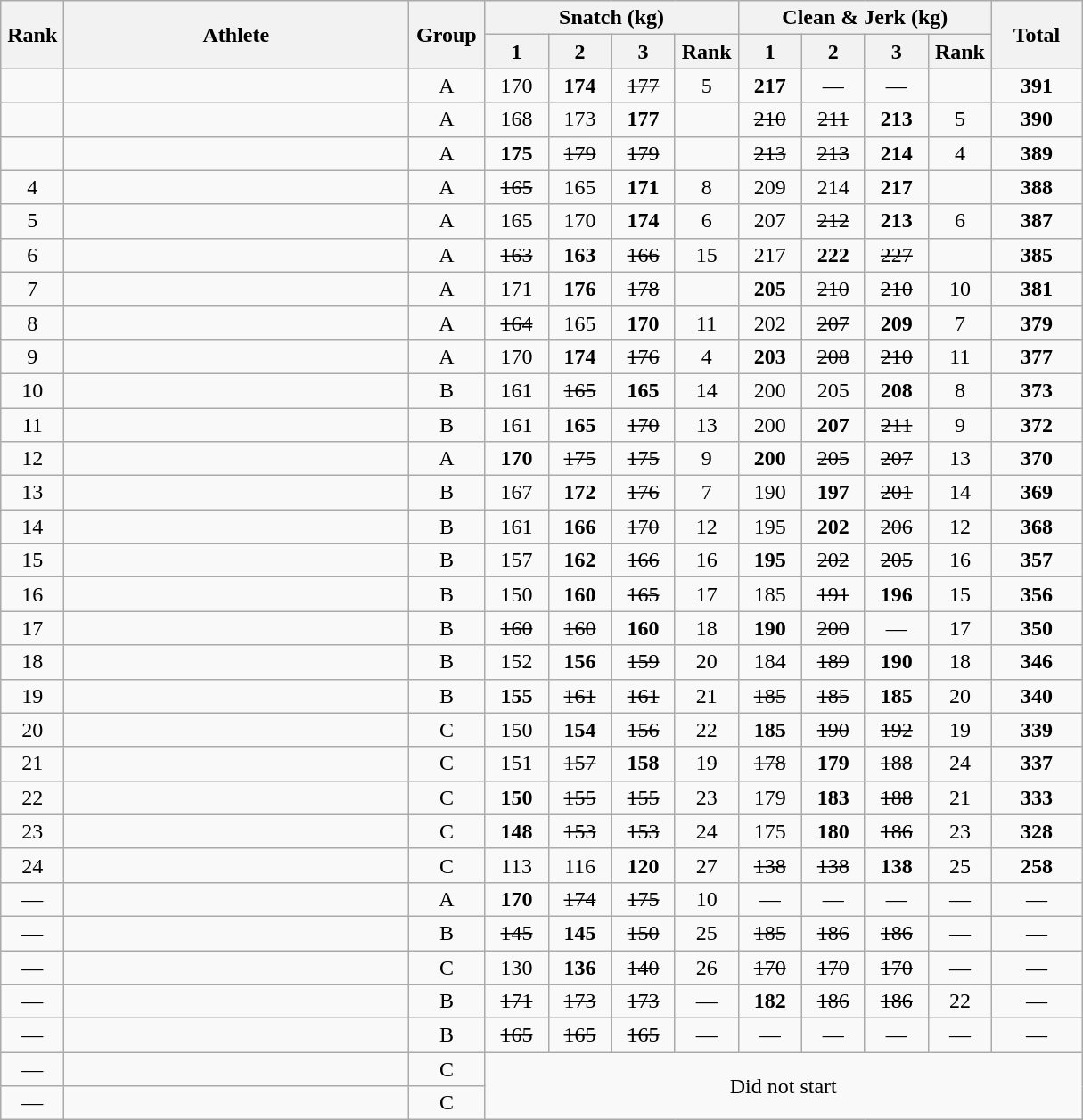<table class = "wikitable" style="text-align:center;">
<tr>
<th rowspan=2 width=40>Rank</th>
<th rowspan=2 width=250>Athlete</th>
<th rowspan=2 width=50>Group</th>
<th colspan=4>Snatch (kg)</th>
<th colspan=4>Clean & Jerk (kg)</th>
<th rowspan=2 width=60>Total</th>
</tr>
<tr>
<th width=40>1</th>
<th width=40>2</th>
<th width=40>3</th>
<th width=40>Rank</th>
<th width=40>1</th>
<th width=40>2</th>
<th width=40>3</th>
<th width=40>Rank</th>
</tr>
<tr>
<td></td>
<td align=left></td>
<td>A</td>
<td>170</td>
<td><strong>174</strong></td>
<td><s>177</s></td>
<td>5</td>
<td><strong>217</strong></td>
<td>—</td>
<td>—</td>
<td></td>
<td><strong>391</strong></td>
</tr>
<tr>
<td></td>
<td align=left></td>
<td>A</td>
<td>168</td>
<td>173</td>
<td><strong>177</strong></td>
<td></td>
<td><s>210</s></td>
<td><s>211</s></td>
<td><strong>213</strong></td>
<td>5</td>
<td><strong>390</strong></td>
</tr>
<tr>
<td></td>
<td align=left></td>
<td>A</td>
<td><strong>175</strong></td>
<td><s>179</s></td>
<td><s>179</s></td>
<td></td>
<td><s>213</s></td>
<td><s>213</s></td>
<td><strong>214</strong></td>
<td>4</td>
<td><strong>389</strong></td>
</tr>
<tr>
<td>4</td>
<td align=left></td>
<td>A</td>
<td><s>165</s></td>
<td>165</td>
<td><strong>171</strong></td>
<td>8</td>
<td>209</td>
<td>214</td>
<td><strong>217</strong></td>
<td></td>
<td><strong>388</strong></td>
</tr>
<tr>
<td>5</td>
<td align=left></td>
<td>A</td>
<td>165</td>
<td>170</td>
<td><strong>174</strong></td>
<td>6</td>
<td>207</td>
<td><s>212</s></td>
<td><strong>213</strong></td>
<td>6</td>
<td><strong>387</strong></td>
</tr>
<tr>
<td>6</td>
<td align=left></td>
<td>A</td>
<td><s>163</s></td>
<td><strong>163</strong></td>
<td><s>166</s></td>
<td>15</td>
<td>217</td>
<td><strong>222</strong></td>
<td><s>227</s></td>
<td></td>
<td><strong>385</strong></td>
</tr>
<tr>
<td>7</td>
<td align=left></td>
<td>A</td>
<td>171</td>
<td><strong>176</strong></td>
<td><s>178</s></td>
<td></td>
<td><strong>205</strong></td>
<td><s>210</s></td>
<td><s>210</s></td>
<td>10</td>
<td><strong>381</strong></td>
</tr>
<tr>
<td>8</td>
<td align=left></td>
<td>A</td>
<td><s>164</s></td>
<td>165</td>
<td><strong>170</strong></td>
<td>11</td>
<td>202</td>
<td><s>207</s></td>
<td><strong>209</strong></td>
<td>7</td>
<td><strong>379</strong></td>
</tr>
<tr>
<td>9</td>
<td align=left></td>
<td>A</td>
<td>170</td>
<td><strong>174</strong></td>
<td><s>176</s></td>
<td>4</td>
<td><strong>203</strong></td>
<td><s>208</s></td>
<td><s>210</s></td>
<td>11</td>
<td><strong>377</strong></td>
</tr>
<tr>
<td>10</td>
<td align=left></td>
<td>B</td>
<td>161</td>
<td><s>165</s></td>
<td><strong>165</strong></td>
<td>14</td>
<td>200</td>
<td>205</td>
<td><strong>208</strong></td>
<td>8</td>
<td><strong>373</strong></td>
</tr>
<tr>
<td>11</td>
<td align=left></td>
<td>B</td>
<td>161</td>
<td><strong>165</strong></td>
<td><s>170</s></td>
<td>13</td>
<td>200</td>
<td><strong>207</strong></td>
<td><s>211</s></td>
<td>9</td>
<td><strong>372</strong></td>
</tr>
<tr>
<td>12</td>
<td align=left></td>
<td>A</td>
<td><strong>170</strong></td>
<td><s>175</s></td>
<td><s>175</s></td>
<td>9</td>
<td><strong>200</strong></td>
<td><s>205</s></td>
<td><s>207</s></td>
<td>13</td>
<td><strong>370</strong></td>
</tr>
<tr>
<td>13</td>
<td align=left></td>
<td>B</td>
<td>167</td>
<td><strong>172</strong></td>
<td><s>176</s></td>
<td>7</td>
<td>190</td>
<td><strong>197</strong></td>
<td><s>201</s></td>
<td>14</td>
<td><strong>369</strong></td>
</tr>
<tr>
<td>14</td>
<td align=left></td>
<td>B</td>
<td>161</td>
<td><strong>166</strong></td>
<td><s>170</s></td>
<td>12</td>
<td>195</td>
<td><strong>202</strong></td>
<td><s>206</s></td>
<td>12</td>
<td><strong>368</strong></td>
</tr>
<tr>
<td>15</td>
<td align=left></td>
<td>B</td>
<td>157</td>
<td><strong>162</strong></td>
<td><s>166</s></td>
<td>16</td>
<td><strong>195</strong></td>
<td><s>202</s></td>
<td><s>205</s></td>
<td>16</td>
<td><strong>357</strong></td>
</tr>
<tr>
<td>16</td>
<td align=left></td>
<td>B</td>
<td>150</td>
<td><strong>160</strong></td>
<td><s>165</s></td>
<td>17</td>
<td>185</td>
<td><s>191</s></td>
<td><strong>196</strong></td>
<td>15</td>
<td><strong>356</strong></td>
</tr>
<tr>
<td>17</td>
<td align=left></td>
<td>B</td>
<td><s>160</s></td>
<td><s>160</s></td>
<td><strong>160</strong></td>
<td>18</td>
<td><strong>190</strong></td>
<td><s>200</s></td>
<td>—</td>
<td>17</td>
<td><strong>350</strong></td>
</tr>
<tr>
<td>18</td>
<td align=left></td>
<td>B</td>
<td>152</td>
<td><strong>156</strong></td>
<td><s>159</s></td>
<td>20</td>
<td>184</td>
<td><s>189</s></td>
<td><strong>190</strong></td>
<td>18</td>
<td><strong>346</strong></td>
</tr>
<tr>
<td>19</td>
<td align=left></td>
<td>B</td>
<td><strong>155</strong></td>
<td><s>161</s></td>
<td><s>161</s></td>
<td>21</td>
<td><s>185</s></td>
<td><s>185</s></td>
<td><strong>185</strong></td>
<td>20</td>
<td><strong>340</strong></td>
</tr>
<tr>
<td>20</td>
<td align=left></td>
<td>C</td>
<td>150</td>
<td><strong>154</strong></td>
<td><s>156</s></td>
<td>22</td>
<td><strong>185</strong></td>
<td><s>190</s></td>
<td><s>192</s></td>
<td>19</td>
<td><strong>339</strong></td>
</tr>
<tr>
<td>21</td>
<td align=left></td>
<td>C</td>
<td>151</td>
<td><s>157</s></td>
<td><strong>158</strong></td>
<td>19</td>
<td><s>178</s></td>
<td><strong>179</strong></td>
<td><s>188</s></td>
<td>24</td>
<td><strong>337</strong></td>
</tr>
<tr>
<td>22</td>
<td align=left></td>
<td>C</td>
<td><strong>150</strong></td>
<td><s>155</s></td>
<td><s>155</s></td>
<td>23</td>
<td>179</td>
<td><strong>183</strong></td>
<td><s>188</s></td>
<td>21</td>
<td><strong>333</strong></td>
</tr>
<tr>
<td>23</td>
<td align=left></td>
<td>C</td>
<td><strong>148</strong></td>
<td><s>153</s></td>
<td><s>153</s></td>
<td>24</td>
<td>175</td>
<td><strong>180</strong></td>
<td><s>186</s></td>
<td>23</td>
<td><strong>328</strong></td>
</tr>
<tr>
<td>24</td>
<td align=left></td>
<td>C</td>
<td>113</td>
<td>116</td>
<td><strong>120</strong></td>
<td>27</td>
<td><s>138</s></td>
<td><s>138</s></td>
<td><strong>138</strong></td>
<td>25</td>
<td><strong>258</strong></td>
</tr>
<tr>
<td>—</td>
<td align=left></td>
<td>A</td>
<td><strong>170</strong></td>
<td><s>174</s></td>
<td><s>175</s></td>
<td>10</td>
<td>—</td>
<td>—</td>
<td>—</td>
<td>—</td>
<td>—</td>
</tr>
<tr>
<td>—</td>
<td align=left></td>
<td>B</td>
<td><s>145</s></td>
<td><strong>145</strong></td>
<td><s>150</s></td>
<td>25</td>
<td><s>185</s></td>
<td><s>186</s></td>
<td><s>186</s></td>
<td>—</td>
<td>—</td>
</tr>
<tr>
<td>—</td>
<td align=left></td>
<td>C</td>
<td>130</td>
<td><strong>136</strong></td>
<td><s>140</s></td>
<td>26</td>
<td><s>170</s></td>
<td><s>170</s></td>
<td><s>170</s></td>
<td>—</td>
<td>—</td>
</tr>
<tr>
<td>—</td>
<td align=left></td>
<td>B</td>
<td><s>171</s></td>
<td><s>173</s></td>
<td><s>173</s></td>
<td>—</td>
<td><strong>182</strong></td>
<td><s>186</s></td>
<td><s>186</s></td>
<td>22</td>
<td>—</td>
</tr>
<tr>
<td>—</td>
<td align=left></td>
<td>B</td>
<td><s>165</s></td>
<td><s>165</s></td>
<td><s>165</s></td>
<td>—</td>
<td>—</td>
<td>—</td>
<td>—</td>
<td>—</td>
<td>—</td>
</tr>
<tr>
<td>—</td>
<td align=left></td>
<td>C</td>
<td colspan=9 rowspan=2>Did not start</td>
</tr>
<tr>
<td>—</td>
<td align=left></td>
<td>C</td>
</tr>
</table>
